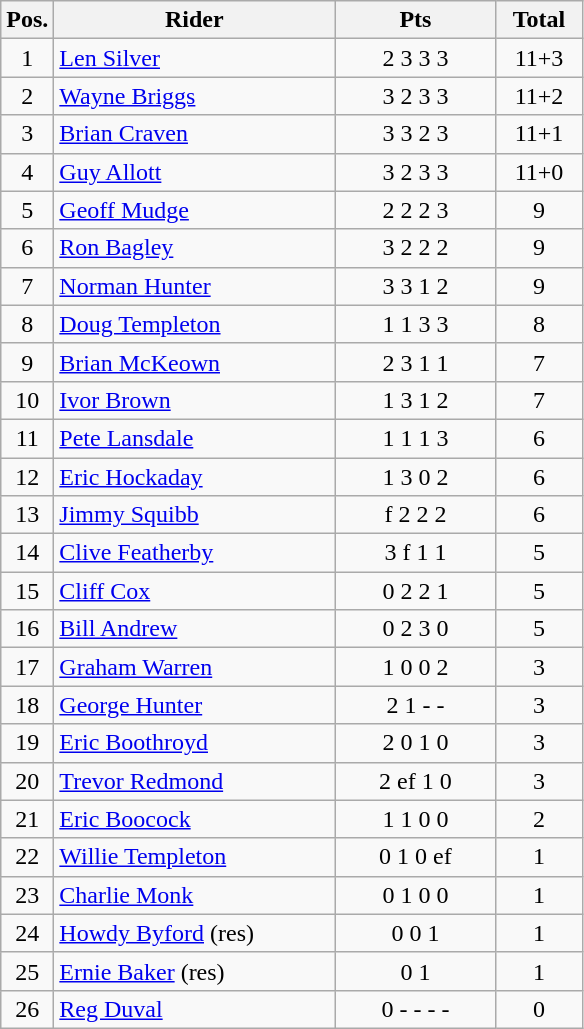<table class=wikitable>
<tr>
<th width=25px>Pos.</th>
<th width=180px>Rider</th>
<th width=100px>Pts</th>
<th width=50px>Total</th>
</tr>
<tr align=center >
<td>1</td>
<td align=left> <a href='#'>Len Silver</a></td>
<td>2 3 3 3</td>
<td>11+3</td>
</tr>
<tr align=center>
<td>2</td>
<td align=left> <a href='#'>Wayne Briggs</a></td>
<td>3 2 3 3</td>
<td>11+2</td>
</tr>
<tr align=center>
<td>3</td>
<td align=left> <a href='#'>Brian Craven</a></td>
<td>3 3 2 3</td>
<td>11+1</td>
</tr>
<tr align=center>
<td>4</td>
<td align=left> <a href='#'>Guy Allott</a></td>
<td>3 2 3 3</td>
<td>11+0</td>
</tr>
<tr align=center>
<td>5</td>
<td align=left> <a href='#'>Geoff Mudge</a></td>
<td>2 2 2 3</td>
<td>9</td>
</tr>
<tr align=center>
<td>6</td>
<td align=left> <a href='#'>Ron Bagley</a></td>
<td>3 2 2 2</td>
<td>9</td>
</tr>
<tr align=center>
<td>7</td>
<td align=left> <a href='#'>Norman Hunter</a></td>
<td>3 3 1 2</td>
<td>9</td>
</tr>
<tr align=center>
<td>8</td>
<td align=left> <a href='#'>Doug Templeton</a></td>
<td>1 1 3 3</td>
<td>8</td>
</tr>
<tr align=center>
<td>9</td>
<td align=left> <a href='#'>Brian McKeown</a></td>
<td>2 3 1 1</td>
<td>7</td>
</tr>
<tr align=center>
<td>10</td>
<td align=left> <a href='#'>Ivor Brown</a></td>
<td>1 3 1 2</td>
<td>7</td>
</tr>
<tr align=center>
<td>11</td>
<td align=left> <a href='#'>Pete Lansdale</a></td>
<td>1 1 1 3</td>
<td>6</td>
</tr>
<tr align=center>
<td>12</td>
<td align=left> <a href='#'>Eric Hockaday</a></td>
<td>1 3 0 2</td>
<td>6</td>
</tr>
<tr align=center>
<td>13</td>
<td align=left> <a href='#'>Jimmy Squibb</a></td>
<td>f 2 2 2</td>
<td>6</td>
</tr>
<tr align=center>
<td>14</td>
<td align=left> <a href='#'>Clive Featherby</a></td>
<td>3 f 1 1</td>
<td>5</td>
</tr>
<tr align=center>
<td>15</td>
<td align=left> <a href='#'>Cliff Cox</a></td>
<td>0	2 2 1</td>
<td>5</td>
</tr>
<tr align=center>
<td>16</td>
<td align=left> <a href='#'>Bill Andrew</a></td>
<td>0 2 3 0</td>
<td>5</td>
</tr>
<tr align=center>
<td>17</td>
<td align=left> <a href='#'>Graham Warren</a></td>
<td>1 0 0 2</td>
<td>3</td>
</tr>
<tr align=center>
<td>18</td>
<td align=left> <a href='#'>George Hunter</a></td>
<td>2 1 - -</td>
<td>3</td>
</tr>
<tr align=center>
<td>19</td>
<td align=left> <a href='#'>Eric Boothroyd</a></td>
<td>2	0 1 0</td>
<td>3</td>
</tr>
<tr align=center>
<td>20</td>
<td align=left> <a href='#'>Trevor Redmond</a></td>
<td>2 ef 1 0</td>
<td>3</td>
</tr>
<tr align=center>
<td>21</td>
<td align=left> <a href='#'>Eric Boocock</a></td>
<td>1 1 0 0</td>
<td>2</td>
</tr>
<tr align=center>
<td>22</td>
<td align=left> <a href='#'>Willie Templeton</a></td>
<td>0 1 0 ef</td>
<td>1</td>
</tr>
<tr align=center>
<td>23</td>
<td align=left> <a href='#'>Charlie Monk</a></td>
<td>0 1 0 0</td>
<td>1</td>
</tr>
<tr align=center>
<td>24</td>
<td align=left> <a href='#'>Howdy Byford</a> (res)</td>
<td>0 0 1</td>
<td>1</td>
</tr>
<tr align=center>
<td>25</td>
<td align=left> <a href='#'>Ernie Baker</a> (res)</td>
<td>0 1</td>
<td>1</td>
</tr>
<tr align=center>
<td>26</td>
<td align=left> <a href='#'>Reg Duval</a></td>
<td>0 - - - -</td>
<td>0</td>
</tr>
</table>
